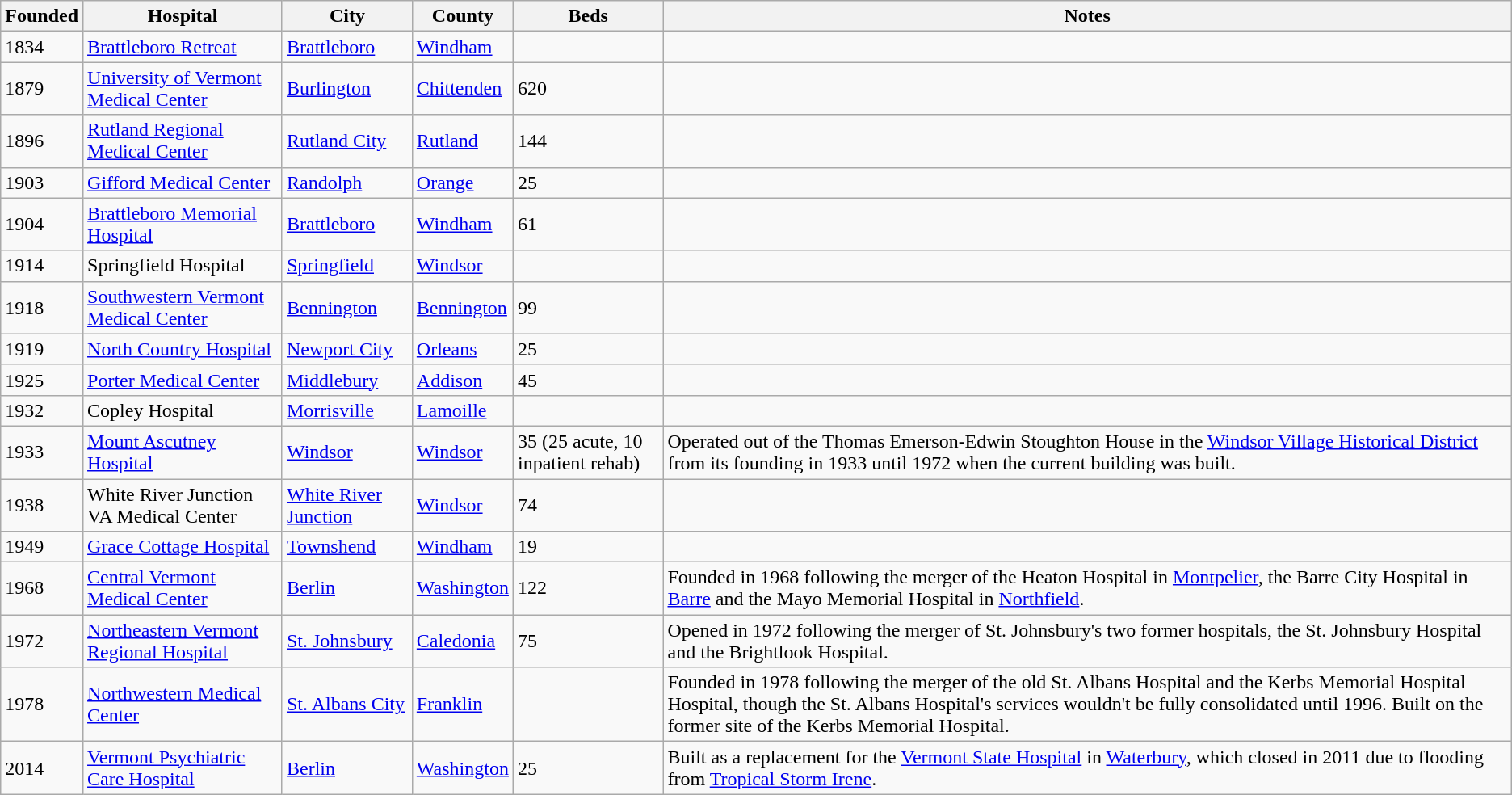<table class="wikitable sortable sticky-header">
<tr>
<th>Founded</th>
<th>Hospital</th>
<th>City</th>
<th>County</th>
<th>Beds</th>
<th>Notes</th>
</tr>
<tr>
<td>1834</td>
<td><a href='#'>Brattleboro Retreat</a></td>
<td><a href='#'>Brattleboro</a></td>
<td><a href='#'>Windham</a></td>
<td></td>
<td></td>
</tr>
<tr>
<td>1879</td>
<td><a href='#'>University of Vermont Medical Center</a></td>
<td><a href='#'>Burlington</a></td>
<td><a href='#'>Chittenden</a></td>
<td>620</td>
<td></td>
</tr>
<tr>
<td>1896</td>
<td><a href='#'>Rutland Regional Medical Center</a></td>
<td><a href='#'>Rutland City</a></td>
<td><a href='#'>Rutland</a></td>
<td>144</td>
<td></td>
</tr>
<tr>
<td>1903</td>
<td><a href='#'>Gifford Medical Center</a></td>
<td><a href='#'>Randolph</a></td>
<td><a href='#'>Orange</a></td>
<td>25</td>
<td></td>
</tr>
<tr>
<td>1904</td>
<td><a href='#'>Brattleboro Memorial Hospital</a></td>
<td><a href='#'>Brattleboro</a></td>
<td><a href='#'>Windham</a></td>
<td>61</td>
<td></td>
</tr>
<tr>
<td>1914</td>
<td>Springfield Hospital</td>
<td><a href='#'>Springfield</a></td>
<td><a href='#'>Windsor</a></td>
<td></td>
<td></td>
</tr>
<tr>
<td>1918</td>
<td><a href='#'>Southwestern Vermont Medical Center</a></td>
<td><a href='#'>Bennington</a></td>
<td><a href='#'>Bennington</a></td>
<td>99</td>
<td></td>
</tr>
<tr>
<td>1919</td>
<td><a href='#'>North Country Hospital</a></td>
<td><a href='#'>Newport City</a></td>
<td><a href='#'>Orleans</a></td>
<td>25</td>
<td></td>
</tr>
<tr>
<td>1925</td>
<td><a href='#'>Porter Medical Center</a></td>
<td><a href='#'>Middlebury</a></td>
<td><a href='#'>Addison</a></td>
<td>45</td>
<td></td>
</tr>
<tr>
<td>1932</td>
<td>Copley Hospital</td>
<td><a href='#'>Morrisville</a></td>
<td><a href='#'>Lamoille</a></td>
<td></td>
<td></td>
</tr>
<tr>
<td>1933</td>
<td><a href='#'>Mount Ascutney Hospital</a></td>
<td><a href='#'>Windsor</a></td>
<td><a href='#'>Windsor</a></td>
<td>35 (25 acute, 10 inpatient rehab)</td>
<td>Operated out of the Thomas Emerson-Edwin Stoughton House in the <a href='#'>Windsor Village Historical District</a> from its founding in 1933 until 1972 when the current building was built.</td>
</tr>
<tr>
<td>1938</td>
<td>White River Junction VA Medical Center</td>
<td><a href='#'>White River Junction</a></td>
<td><a href='#'>Windsor</a></td>
<td>74</td>
<td></td>
</tr>
<tr>
<td>1949</td>
<td><a href='#'>Grace Cottage Hospital</a></td>
<td><a href='#'>Townshend</a></td>
<td><a href='#'>Windham</a></td>
<td>19</td>
<td></td>
</tr>
<tr>
<td>1968</td>
<td><a href='#'>Central Vermont Medical Center</a></td>
<td><a href='#'>Berlin</a></td>
<td><a href='#'>Washington</a></td>
<td>122</td>
<td>Founded in 1968 following the merger of the Heaton Hospital in <a href='#'>Montpelier</a>, the Barre City Hospital in <a href='#'>Barre</a> and the Mayo Memorial Hospital in <a href='#'>Northfield</a>.</td>
</tr>
<tr>
<td>1972</td>
<td><a href='#'>Northeastern Vermont Regional Hospital</a></td>
<td><a href='#'>St. Johnsbury</a></td>
<td><a href='#'>Caledonia</a></td>
<td>75</td>
<td>Opened in 1972 following the merger of St. Johnsbury's two former hospitals, the St. Johnsbury Hospital and the Brightlook Hospital.</td>
</tr>
<tr>
<td>1978</td>
<td><a href='#'>Northwestern Medical Center</a></td>
<td><a href='#'>St. Albans City</a></td>
<td><a href='#'>Franklin</a></td>
<td></td>
<td>Founded in 1978 following the merger of the old St. Albans Hospital and the Kerbs Memorial Hospital Hospital, though the St. Albans Hospital's services wouldn't be fully consolidated until 1996. Built on the former site of the Kerbs Memorial Hospital.</td>
</tr>
<tr>
<td>2014</td>
<td><a href='#'>Vermont Psychiatric Care Hospital</a></td>
<td><a href='#'>Berlin</a></td>
<td><a href='#'>Washington</a></td>
<td>25</td>
<td>Built as a replacement for the <a href='#'>Vermont State Hospital</a> in <a href='#'>Waterbury</a>, which closed in 2011 due to flooding from <a href='#'>Tropical Storm Irene</a>.</td>
</tr>
</table>
